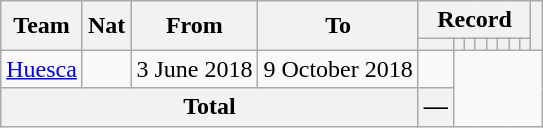<table class="wikitable" style="text-align: center">
<tr>
<th rowspan="2">Team</th>
<th rowspan="2">Nat</th>
<th rowspan="2">From</th>
<th rowspan="2">To</th>
<th colspan="8">Record</th>
<th rowspan=2></th>
</tr>
<tr>
<th></th>
<th></th>
<th></th>
<th></th>
<th></th>
<th></th>
<th></th>
<th></th>
</tr>
<tr>
<td align=left><a href='#'>Huesca</a></td>
<td></td>
<td align=left>3 June 2018</td>
<td align=left>9 October 2018<br></td>
<td></td>
</tr>
<tr>
<th colspan="4">Total<br></th>
<th>—</th>
</tr>
</table>
